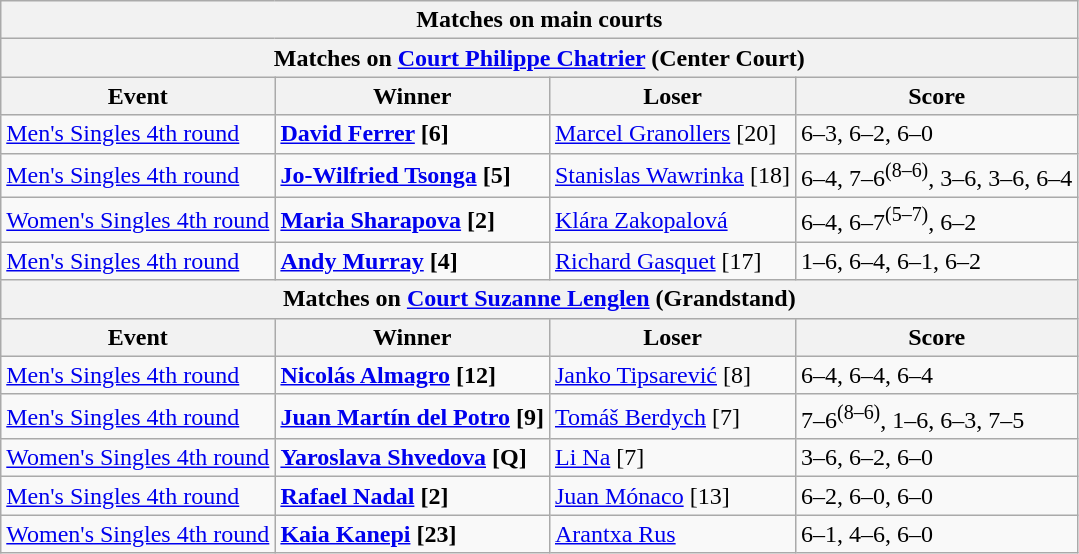<table class="wikitable">
<tr>
<th colspan=5 style=white-space:nowrap>Matches on main courts</th>
</tr>
<tr>
<th colspan=5>Matches on <a href='#'>Court Philippe Chatrier</a> (Center Court)</th>
</tr>
<tr>
<th>Event</th>
<th>Winner</th>
<th>Loser</th>
<th>Score</th>
</tr>
<tr>
<td><a href='#'>Men's Singles 4th round</a></td>
<td><strong> <a href='#'>David Ferrer</a> [6]</strong></td>
<td> <a href='#'>Marcel Granollers</a> [20]</td>
<td>6–3, 6–2, 6–0</td>
</tr>
<tr>
<td><a href='#'>Men's Singles 4th round</a></td>
<td><strong> <a href='#'>Jo-Wilfried Tsonga</a> [5]</strong></td>
<td> <a href='#'>Stanislas Wawrinka</a> [18]</td>
<td>6–4, 7–6<sup>(8–6)</sup>, 3–6, 3–6, 6–4</td>
</tr>
<tr>
<td><a href='#'>Women's Singles 4th round</a></td>
<td><strong> <a href='#'>Maria Sharapova</a> [2]</strong></td>
<td> <a href='#'>Klára Zakopalová</a></td>
<td>6–4, 6–7<sup>(5–7)</sup>, 6–2</td>
</tr>
<tr>
<td><a href='#'>Men's Singles 4th round</a></td>
<td><strong> <a href='#'>Andy Murray</a> [4]</strong></td>
<td> <a href='#'>Richard Gasquet</a> [17]</td>
<td>1–6, 6–4, 6–1, 6–2</td>
</tr>
<tr>
<th colspan=4>Matches on <a href='#'>Court Suzanne Lenglen</a> (Grandstand)</th>
</tr>
<tr>
<th>Event</th>
<th>Winner</th>
<th>Loser</th>
<th>Score</th>
</tr>
<tr>
<td><a href='#'>Men's Singles 4th round</a></td>
<td><strong> <a href='#'>Nicolás Almagro</a> [12]</strong></td>
<td> <a href='#'>Janko Tipsarević</a> [8]</td>
<td>6–4, 6–4, 6–4</td>
</tr>
<tr>
<td><a href='#'>Men's Singles 4th round</a></td>
<td> <strong><a href='#'>Juan Martín del Potro</a> [9]</strong></td>
<td> <a href='#'>Tomáš Berdych</a> [7]</td>
<td>7–6<sup>(8–6)</sup>, 1–6, 6–3, 7–5</td>
</tr>
<tr>
<td><a href='#'>Women's Singles 4th round</a></td>
<td><strong> <a href='#'>Yaroslava Shvedova</a> [Q]</strong></td>
<td> <a href='#'>Li Na</a> [7]</td>
<td>3–6, 6–2, 6–0</td>
</tr>
<tr>
<td><a href='#'>Men's Singles 4th round</a></td>
<td> <strong><a href='#'>Rafael Nadal</a> [2]</strong></td>
<td> <a href='#'>Juan Mónaco</a> [13]</td>
<td>6–2, 6–0, 6–0</td>
</tr>
<tr>
<td><a href='#'>Women's Singles 4th round</a></td>
<td><strong> <a href='#'>Kaia Kanepi</a> [23]</strong></td>
<td> <a href='#'>Arantxa Rus</a></td>
<td>6–1, 4–6, 6–0</td>
</tr>
</table>
